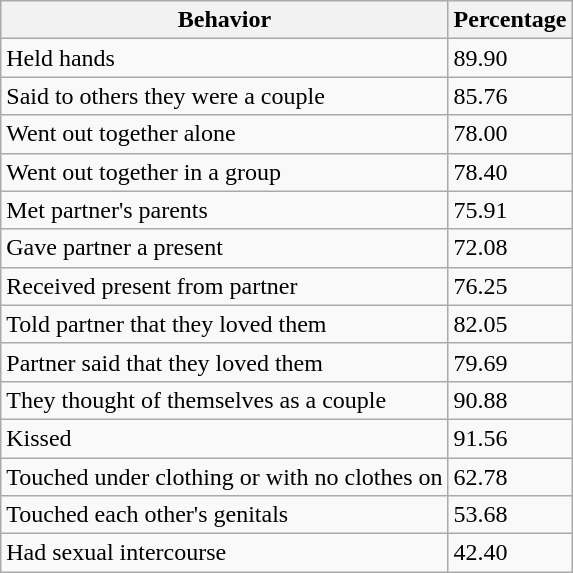<table class="sortable wikitable">
<tr>
<th>Behavior</th>
<th>Percentage</th>
</tr>
<tr>
<td>Held hands</td>
<td>89.90</td>
</tr>
<tr>
<td>Said to others they were a couple</td>
<td>85.76</td>
</tr>
<tr>
<td>Went out together alone</td>
<td>78.00</td>
</tr>
<tr>
<td>Went out together in a group</td>
<td>78.40</td>
</tr>
<tr>
<td>Met partner's parents</td>
<td>75.91</td>
</tr>
<tr>
<td>Gave partner a present</td>
<td>72.08</td>
</tr>
<tr>
<td>Received present from partner</td>
<td>76.25</td>
</tr>
<tr>
<td>Told partner that they loved them</td>
<td>82.05</td>
</tr>
<tr>
<td>Partner said that they loved them</td>
<td>79.69</td>
</tr>
<tr>
<td>They thought of themselves as a couple</td>
<td>90.88</td>
</tr>
<tr>
<td>Kissed</td>
<td>91.56</td>
</tr>
<tr>
<td>Touched under clothing or with no clothes on</td>
<td>62.78</td>
</tr>
<tr>
<td>Touched each other's genitals</td>
<td>53.68</td>
</tr>
<tr>
<td>Had sexual intercourse</td>
<td>42.40</td>
</tr>
</table>
